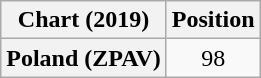<table class="wikitable plainrowheaders" style="text-align:center">
<tr>
<th scope="col">Chart (2019)</th>
<th scope="col">Position</th>
</tr>
<tr>
<th scope="row">Poland (ZPAV)</th>
<td>98</td>
</tr>
</table>
